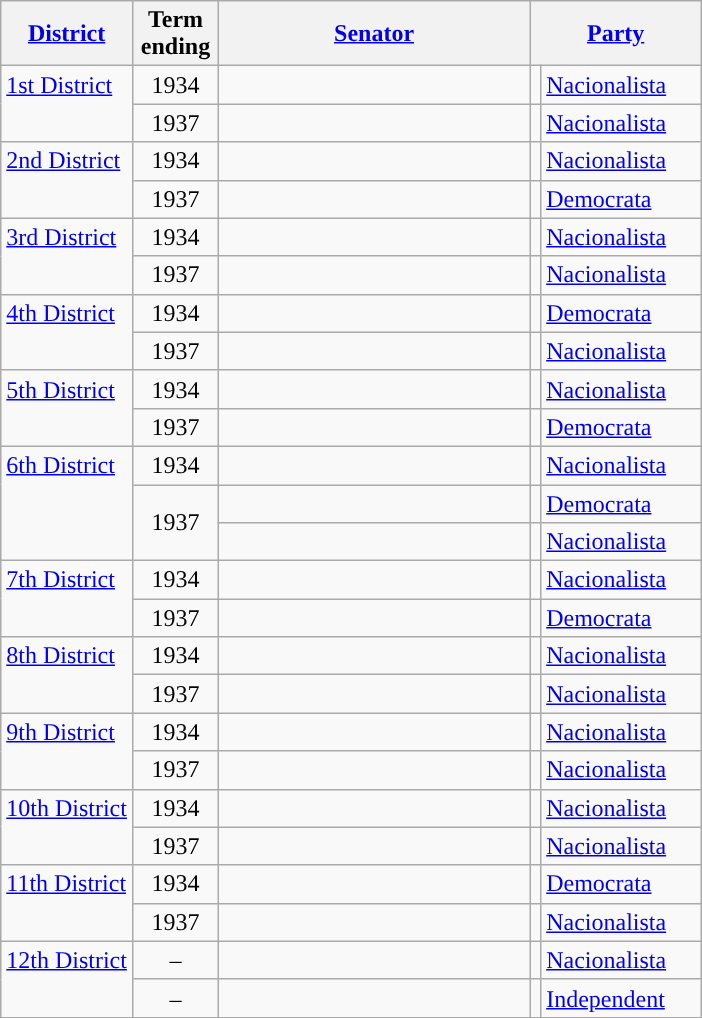<table class="wikitable sortable">
<tr>
<th><a href='#'>District</a></th>
<th width="50px">Term ending</th>
<th width="200px"><a href='#'>Senator</a></th>
<th colspan="2"><a href='#'>Party</a></th>
</tr>
<tr>
<td rowspan="2" valign="top"><a href='#'>1st District</a></td>
<td align="center">1934</td>
<td></td>
<td></td>
<td width="100px"><a href='#'>Nacionalista</a></td>
</tr>
<tr>
<td align="center">1937</td>
<td></td>
<td></td>
<td><a href='#'>Nacionalista</a></td>
</tr>
<tr>
<td rowspan="2" valign="top"><a href='#'>2nd District</a></td>
<td align="center">1934</td>
<td></td>
<td></td>
<td><a href='#'>Nacionalista</a></td>
</tr>
<tr>
<td align="center">1937</td>
<td></td>
<td></td>
<td><a href='#'>Democrata</a></td>
</tr>
<tr>
<td rowspan="2" valign="top"><a href='#'>3rd District</a></td>
<td align="center">1934</td>
<td></td>
<td></td>
<td><a href='#'>Nacionalista</a></td>
</tr>
<tr>
<td align="center">1937</td>
<td></td>
<td></td>
<td><a href='#'>Nacionalista</a></td>
</tr>
<tr>
<td rowspan="2" valign="top"><a href='#'>4th District</a></td>
<td align="center">1934</td>
<td></td>
<td></td>
<td><a href='#'>Democrata</a></td>
</tr>
<tr>
<td align="center">1937</td>
<td></td>
<td></td>
<td><a href='#'>Nacionalista</a></td>
</tr>
<tr>
<td rowspan="2" valign="top"><a href='#'>5th District</a></td>
<td align="center">1934</td>
<td></td>
<td></td>
<td><a href='#'>Nacionalista</a></td>
</tr>
<tr>
<td align="center">1937</td>
<td></td>
<td></td>
<td><a href='#'>Democrata</a></td>
</tr>
<tr>
<td rowspan="3" valign="top"><a href='#'>6th District</a></td>
<td align="center">1934</td>
<td></td>
<td></td>
<td><a href='#'>Nacionalista</a></td>
</tr>
<tr>
<td rowspan="2" align="center">1937</td>
<td></td>
<td></td>
<td><a href='#'>Democrata</a></td>
</tr>
<tr>
<td></td>
<td></td>
<td><a href='#'>Nacionalista</a></td>
</tr>
<tr>
<td rowspan="2" valign="top"><a href='#'>7th District</a></td>
<td align="center">1934</td>
<td></td>
<td></td>
<td><a href='#'>Nacionalista</a></td>
</tr>
<tr>
<td align="center">1937</td>
<td></td>
<td></td>
<td><a href='#'>Democrata</a></td>
</tr>
<tr>
<td rowspan="2" valign="top"><a href='#'>8th District</a></td>
<td align="center">1934</td>
<td></td>
<td></td>
<td><a href='#'>Nacionalista</a></td>
</tr>
<tr>
<td align="center">1937</td>
<td></td>
<td></td>
<td><a href='#'>Nacionalista</a></td>
</tr>
<tr>
<td rowspan="2" valign="top"><a href='#'>9th District</a></td>
<td align="center">1934</td>
<td></td>
<td></td>
<td><a href='#'>Nacionalista</a></td>
</tr>
<tr>
<td align="center">1937</td>
<td></td>
<td></td>
<td><a href='#'>Nacionalista</a></td>
</tr>
<tr>
<td rowspan="2" valign="top"><a href='#'>10th District</a></td>
<td align="center">1934</td>
<td></td>
<td></td>
<td><a href='#'>Nacionalista</a></td>
</tr>
<tr>
<td align="center">1937</td>
<td></td>
<td></td>
<td><a href='#'>Nacionalista</a></td>
</tr>
<tr>
<td rowspan="2" valign="top"><a href='#'>11th District</a></td>
<td align="center">1934</td>
<td></td>
<td></td>
<td><a href='#'>Democrata</a></td>
</tr>
<tr>
<td align="center">1937</td>
<td></td>
<td></td>
<td><a href='#'>Nacionalista</a></td>
</tr>
<tr>
<td rowspan="2" valign="top"><a href='#'>12th District</a></td>
<td align="center">–</td>
<td></td>
<td></td>
<td><a href='#'>Nacionalista</a></td>
</tr>
<tr>
<td align="center">–</td>
<td></td>
<td></td>
<td><a href='#'>Independent</a></td>
</tr>
</table>
